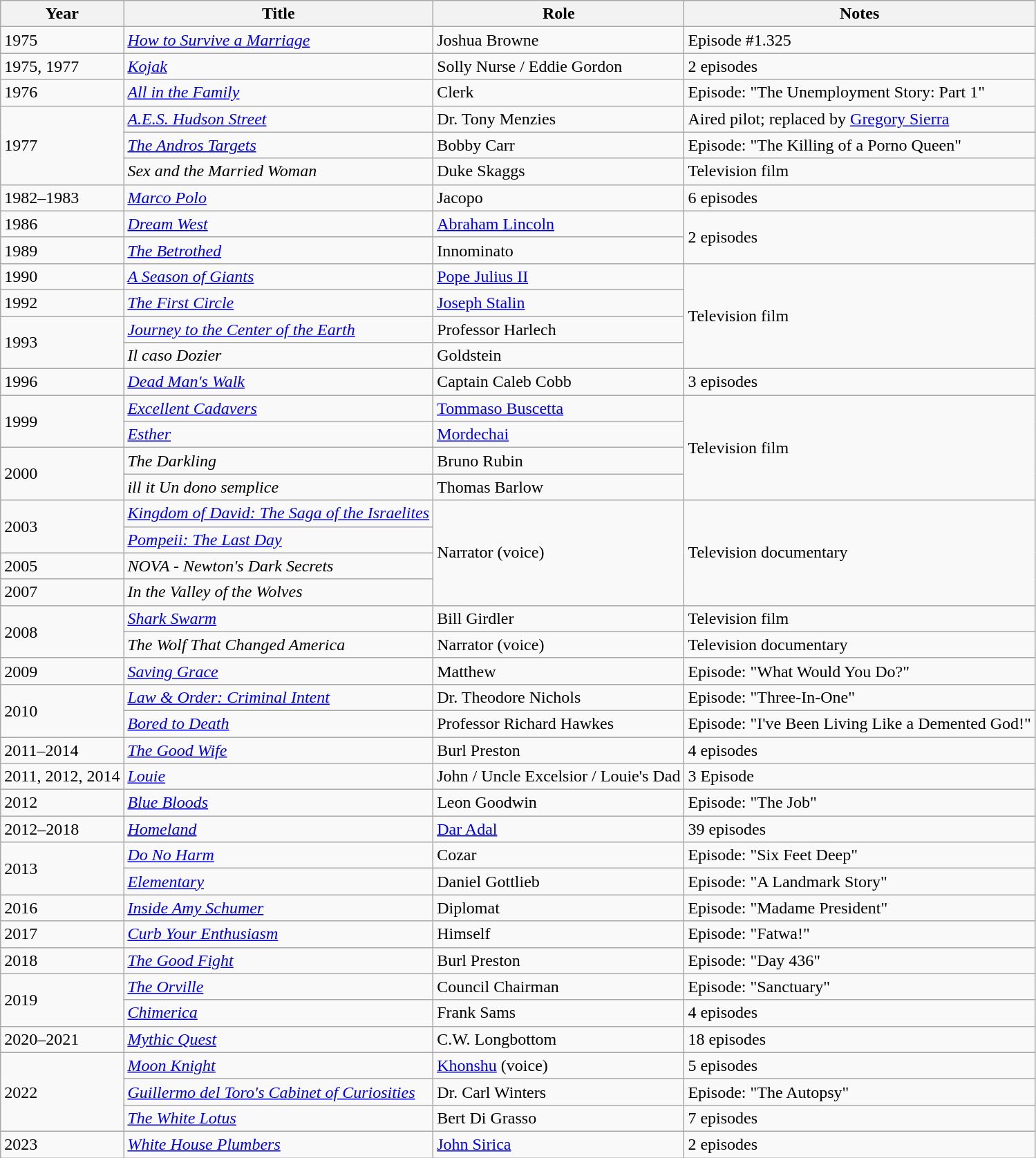<table class="wikitable sortable">
<tr>
<th>Year</th>
<th>Title</th>
<th>Role</th>
<th class="unsortable">Notes</th>
</tr>
<tr>
<td>1975</td>
<td><em><a href='#'>How to Survive a Marriage</a></em></td>
<td>Joshua Browne</td>
<td>Episode #1.325</td>
</tr>
<tr>
<td>1975, 1977</td>
<td><em><a href='#'>Kojak</a></em></td>
<td>Solly Nurse / Eddie Gordon</td>
<td>2 episodes</td>
</tr>
<tr>
<td>1976</td>
<td><em><a href='#'>All in the Family</a></em></td>
<td>Clerk</td>
<td>Episode: "The Unemployment Story: Part 1"</td>
</tr>
<tr>
<td rowspan="3">1977</td>
<td><em><a href='#'>A.E.S. Hudson Street</a></em></td>
<td>Dr. Tony Menzies</td>
<td>Aired pilot; replaced by <a href='#'>Gregory Sierra</a></td>
</tr>
<tr>
<td><em><a href='#'>The Andros Targets</a></em></td>
<td>Bobby Carr</td>
<td>Episode: "The Killing of a Porno Queen"</td>
</tr>
<tr>
<td><em>Sex and the Married Woman</em></td>
<td>Duke Skaggs</td>
<td>Television film</td>
</tr>
<tr>
<td>1982–1983</td>
<td><em><a href='#'>Marco Polo</a></em></td>
<td>Jacopo</td>
<td>6 episodes</td>
</tr>
<tr>
<td>1986</td>
<td><em><a href='#'>Dream West</a></em></td>
<td><a href='#'>Abraham Lincoln</a></td>
<td rowspan="2">2 episodes</td>
</tr>
<tr>
<td>1989</td>
<td><em><a href='#'>The Betrothed</a></em></td>
<td>Innominato</td>
</tr>
<tr>
<td>1990</td>
<td><em><a href='#'>A Season of Giants</a></em></td>
<td><a href='#'>Pope Julius II</a></td>
<td rowspan="4">Television film</td>
</tr>
<tr>
<td>1992</td>
<td><em><a href='#'>The First Circle</a></em></td>
<td><a href='#'>Joseph Stalin</a></td>
</tr>
<tr>
<td rowspan="2">1993</td>
<td><em><a href='#'>Journey to the Center of the Earth</a></em></td>
<td>Professor Harlech</td>
</tr>
<tr>
<td><em>Il caso Dozier</em></td>
<td>Goldstein</td>
</tr>
<tr>
<td>1996</td>
<td><em><a href='#'>Dead Man's Walk</a></em></td>
<td>Captain Caleb Cobb</td>
<td>3 episodes</td>
</tr>
<tr>
<td rowspan="2">1999</td>
<td><em><a href='#'>Excellent Cadavers</a></em></td>
<td><a href='#'>Tommaso Buscetta</a></td>
<td rowspan="4">Television film</td>
</tr>
<tr>
<td><em><a href='#'>Esther</a></em></td>
<td><a href='#'>Mordechai</a></td>
</tr>
<tr>
<td rowspan="2">2000</td>
<td><em>The Darkling</em></td>
<td>Bruno Rubin</td>
</tr>
<tr>
<td><em>ill it Un dono semplice</em></td>
<td>Thomas Barlow</td>
</tr>
<tr>
<td rowspan="2">2003</td>
<td><em><a href='#'>Kingdom of David: The Saga of the Israelites</a></em></td>
<td rowspan="4">Narrator (voice)</td>
<td rowspan="4">Television documentary</td>
</tr>
<tr>
<td><em><a href='#'>Pompeii: The Last Day</a></em></td>
</tr>
<tr>
<td>2005</td>
<td><em>NOVA - Newton's Dark Secrets</em></td>
</tr>
<tr>
<td>2007</td>
<td><em>In the Valley of the Wolves</em></td>
</tr>
<tr>
<td rowspan="2">2008</td>
<td><em><a href='#'>Shark Swarm</a></em></td>
<td>Bill Girdler</td>
<td>Television film</td>
</tr>
<tr>
<td><em>The Wolf That Changed America</em></td>
<td>Narrator (voice)</td>
<td>Television documentary</td>
</tr>
<tr>
<td>2009</td>
<td><em><a href='#'>Saving Grace</a></em></td>
<td>Matthew</td>
<td>Episode: "What Would You Do?"</td>
</tr>
<tr>
<td rowspan="2">2010</td>
<td><em><a href='#'>Law & Order: Criminal Intent</a></em></td>
<td>Dr. Theodore Nichols</td>
<td>Episode: "Three-In-One"</td>
</tr>
<tr>
<td><em><a href='#'>Bored to Death</a></em></td>
<td>Professor Richard Hawkes</td>
<td>Episode: "I've Been Living Like a Demented God!"</td>
</tr>
<tr>
<td>2011–2014</td>
<td><em><a href='#'>The Good Wife</a></em></td>
<td>Burl Preston</td>
<td>4 episodes</td>
</tr>
<tr>
<td>2011, 2012, 2014</td>
<td><em><a href='#'>Louie</a></em></td>
<td>John / Uncle Excelsior / Louie's Dad</td>
<td>3 Episode</td>
</tr>
<tr>
<td>2012</td>
<td><em><a href='#'>Blue Bloods</a></em></td>
<td>Leon Goodwin</td>
<td>Episode: "The Job"</td>
</tr>
<tr>
<td>2012–2018</td>
<td><em><a href='#'>Homeland</a></em></td>
<td><a href='#'>Dar Adal</a></td>
<td>39 episodes</td>
</tr>
<tr>
<td rowspan="2">2013</td>
<td><em><a href='#'>Do No Harm</a></em></td>
<td>Cozar</td>
<td>Episode: "Six Feet Deep"</td>
</tr>
<tr>
<td><em><a href='#'>Elementary</a></em></td>
<td>Daniel Gottlieb</td>
<td>Episode: "A Landmark Story"</td>
</tr>
<tr>
<td>2016</td>
<td><em><a href='#'>Inside Amy Schumer</a></em></td>
<td>Diplomat</td>
<td>Episode: "Madame President"</td>
</tr>
<tr>
<td>2017</td>
<td><em><a href='#'>Curb Your Enthusiasm</a></em></td>
<td>Himself</td>
<td>Episode: "Fatwa!"</td>
</tr>
<tr>
<td>2018</td>
<td><em><a href='#'>The Good Fight</a></em></td>
<td>Burl Preston</td>
<td>Episode: "Day 436"</td>
</tr>
<tr>
<td rowspan="2">2019</td>
<td><em><a href='#'>The Orville</a></em></td>
<td>Council Chairman</td>
<td>Episode: "Sanctuary"</td>
</tr>
<tr>
<td><em><a href='#'>Chimerica</a></em></td>
<td>Frank Sams</td>
<td>4 episodes</td>
</tr>
<tr>
<td>2020–2021</td>
<td><em><a href='#'>Mythic Quest</a></em></td>
<td>C.W. Longbottom</td>
<td>18 episodes</td>
</tr>
<tr>
<td rowspan="3">2022</td>
<td><em><a href='#'>Moon Knight</a></em></td>
<td><a href='#'>Khonshu</a> (voice)</td>
<td>5 episodes</td>
</tr>
<tr>
<td><em><a href='#'>Guillermo del Toro's Cabinet of Curiosities</a></em></td>
<td>Dr. Carl Winters</td>
<td>Episode: "The Autopsy"</td>
</tr>
<tr>
<td><em><a href='#'>The White Lotus</a></em></td>
<td>Bert Di Grasso</td>
<td>7 episodes</td>
</tr>
<tr>
<td>2023</td>
<td><em><a href='#'>White House Plumbers</a></em></td>
<td><a href='#'>John Sirica</a></td>
<td>2 episodes</td>
</tr>
</table>
